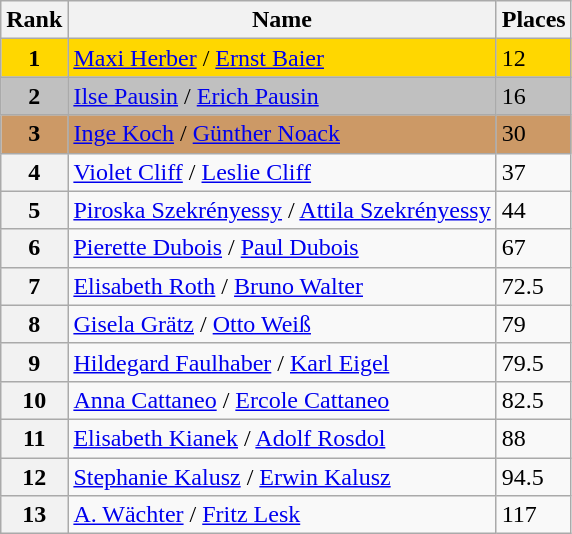<table class="wikitable">
<tr>
<th>Rank</th>
<th>Name</th>
<th>Places</th>
</tr>
<tr bgcolor=gold>
<td align=center><strong>1</strong></td>
<td> <a href='#'>Maxi Herber</a> / <a href='#'>Ernst Baier</a></td>
<td>12</td>
</tr>
<tr bgcolor=silver>
<td align=center><strong>2</strong></td>
<td> <a href='#'>Ilse Pausin</a> / <a href='#'>Erich Pausin</a></td>
<td>16</td>
</tr>
<tr bgcolor=cc9966>
<td align=center><strong>3</strong></td>
<td> <a href='#'>Inge Koch</a> / <a href='#'>Günther Noack</a></td>
<td>30</td>
</tr>
<tr>
<th>4</th>
<td> <a href='#'>Violet Cliff</a> / <a href='#'>Leslie Cliff</a></td>
<td>37</td>
</tr>
<tr>
<th>5</th>
<td> <a href='#'>Piroska Szekrényessy</a> / <a href='#'>Attila Szekrényessy</a></td>
<td>44</td>
</tr>
<tr>
<th>6</th>
<td> <a href='#'>Pierette Dubois</a> / <a href='#'>Paul Dubois</a></td>
<td>67</td>
</tr>
<tr>
<th>7</th>
<td> <a href='#'>Elisabeth Roth</a> / <a href='#'>Bruno Walter</a></td>
<td>72.5</td>
</tr>
<tr>
<th>8</th>
<td> <a href='#'>Gisela Grätz</a> / <a href='#'>Otto Weiß</a></td>
<td>79</td>
</tr>
<tr>
<th>9</th>
<td> <a href='#'>Hildegard Faulhaber</a> / <a href='#'>Karl Eigel</a></td>
<td>79.5</td>
</tr>
<tr>
<th>10</th>
<td> <a href='#'>Anna Cattaneo</a> / <a href='#'>Ercole Cattaneo</a></td>
<td>82.5</td>
</tr>
<tr>
<th>11</th>
<td> <a href='#'>Elisabeth Kianek</a> / <a href='#'>Adolf Rosdol</a></td>
<td>88</td>
</tr>
<tr>
<th>12</th>
<td> <a href='#'>Stephanie Kalusz</a> / <a href='#'>Erwin Kalusz</a></td>
<td>94.5</td>
</tr>
<tr>
<th>13</th>
<td> <a href='#'>A. Wächter</a> / <a href='#'>Fritz Lesk</a></td>
<td>117</td>
</tr>
</table>
